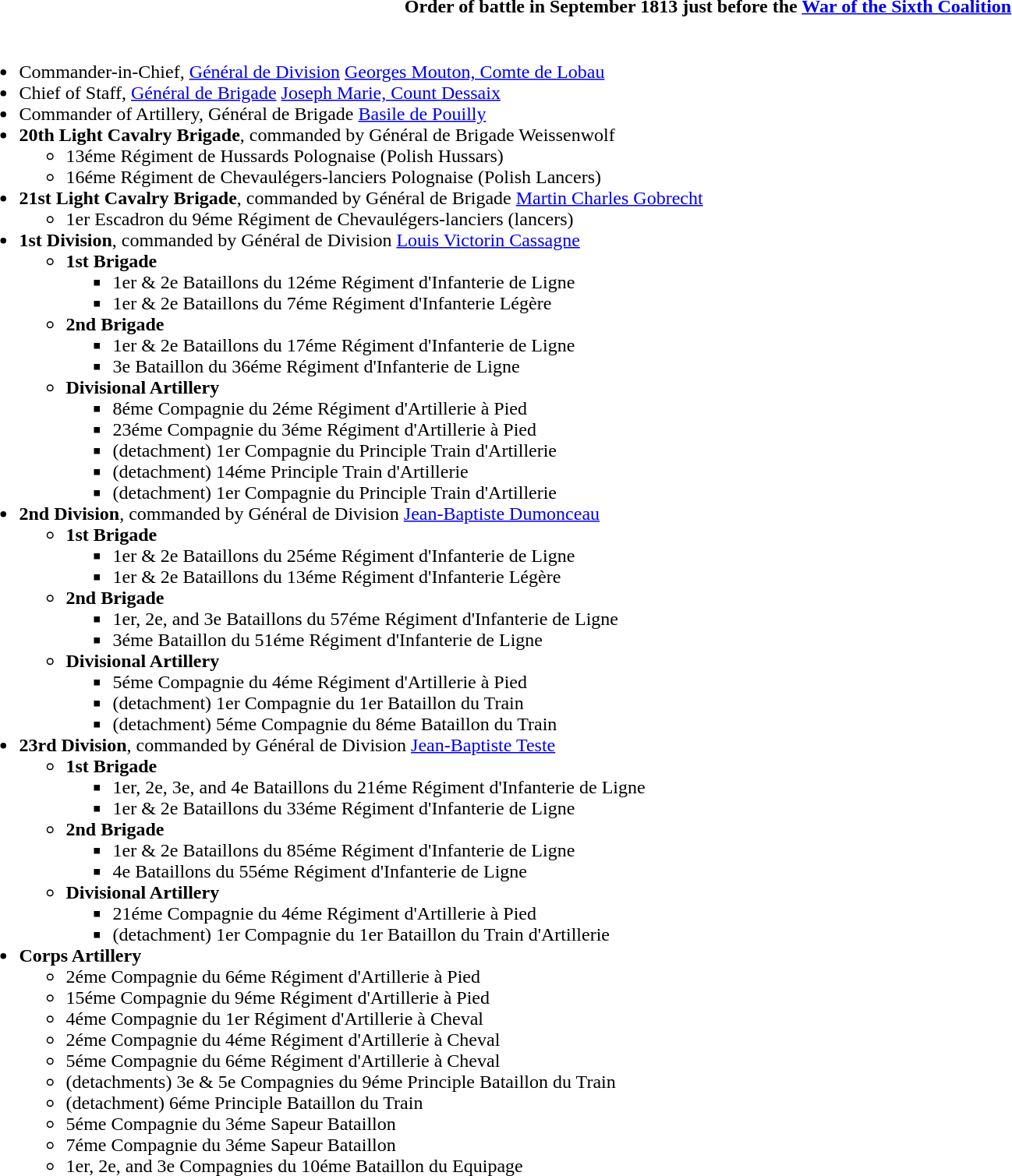<table class="toccolours collapsible collapsed" style="width:100%;">
<tr>
<th colspan="">Order of battle in September 1813 just before the <a href='#'>War of the Sixth Coalition</a></th>
</tr>
<tr>
<td colspan="2"><br><ul><li>Commander-in-Chief, <a href='#'>Général de Division</a> <a href='#'>Georges Mouton, Comte de Lobau</a></li><li>Chief of Staff, <a href='#'>Général de Brigade</a> <a href='#'>Joseph Marie, Count Dessaix</a></li><li>Commander of Artillery, Général de Brigade <a href='#'>Basile de Pouilly</a></li><li><strong>20th Light Cavalry Brigade</strong>, commanded by Général de Brigade Weissenwolf<ul><li>13éme Régiment de Hussards Polognaise (Polish Hussars)</li><li>16éme Régiment de Chevaulégers-lanciers Polognaise (Polish Lancers)</li></ul></li><li><strong>21st Light Cavalry Brigade</strong>, commanded by Général de Brigade <a href='#'>Martin Charles Gobrecht</a><ul><li>1er Escadron du 9éme Régiment de Chevaulégers-lanciers (lancers)</li></ul></li><li><strong>1st Division</strong>, commanded by Général de Division <a href='#'>Louis Victorin Cassagne</a><ul><li><strong>1st Brigade</strong><ul><li>1er & 2e Bataillons du 12éme Régiment d'Infanterie de Ligne</li><li>1er & 2e Bataillons du 7éme Régiment d'Infanterie Légère</li></ul></li><li><strong>2nd Brigade</strong><ul><li>1er & 2e Bataillons du 17éme Régiment d'Infanterie de Ligne</li><li>3e Bataillon du 36éme Régiment d'Infanterie de Ligne</li></ul></li><li><strong>Divisional Artillery</strong><ul><li>8éme Compagnie du 2éme Régiment d'Artillerie à Pied</li><li>23éme Compagnie du 3éme Régiment d'Artillerie à Pied</li><li>(detachment) 1er Compagnie du Principle Train d'Artillerie</li><li>(detachment) 14éme Principle Train d'Artillerie</li><li>(detachment) 1er Compagnie du Principle Train d'Artillerie</li></ul></li></ul></li><li><strong>2nd Division</strong>, commanded by Général de Division <a href='#'>Jean-Baptiste Dumonceau</a><ul><li><strong>1st Brigade</strong><ul><li>1er & 2e Bataillons du 25éme Régiment d'Infanterie de Ligne</li><li>1er & 2e Bataillons du 13éme Régiment d'Infanterie Légère</li></ul></li><li><strong>2nd Brigade</strong><ul><li>1er, 2e, and 3e Bataillons du 57éme Régiment d'Infanterie de Ligne</li><li>3éme Bataillon du 51éme Régiment d'Infanterie de Ligne</li></ul></li><li><strong>Divisional Artillery</strong><ul><li>5éme Compagnie du 4éme Régiment d'Artillerie à Pied</li><li>(detachment) 1er Compagnie du 1er Bataillon du Train</li><li>(detachment) 5éme Compagnie du 8éme Bataillon du Train</li></ul></li></ul></li><li><strong>23rd Division</strong>, commanded by Général de Division <a href='#'>Jean-Baptiste Teste</a><ul><li><strong>1st Brigade</strong><ul><li>1er, 2e, 3e, and 4e Bataillons du 21éme Régiment d'Infanterie de Ligne</li><li>1er & 2e Bataillons du 33éme Régiment d'Infanterie de Ligne</li></ul></li><li><strong>2nd Brigade</strong><ul><li>1er & 2e Bataillons du 85éme Régiment d'Infanterie de Ligne</li><li>4e Bataillons du 55éme Régiment d'Infanterie de Ligne</li></ul></li><li><strong>Divisional Artillery</strong><ul><li>21éme Compagnie du 4éme Régiment d'Artillerie à Pied</li><li>(detachment) 1er Compagnie du 1er Bataillon du Train d'Artillerie</li></ul></li></ul></li><li><strong>Corps Artillery</strong><ul><li>2éme Compagnie du 6éme Régiment d'Artillerie à Pied</li><li>15éme Compagnie du 9éme Régiment d'Artillerie à Pied</li><li>4éme Compagnie du 1er Régiment d'Artillerie à Cheval</li><li>2éme Compagnie du 4éme Régiment d'Artillerie à Cheval</li><li>5éme Compagnie du 6éme Régiment d'Artillerie à Cheval</li><li>(detachments) 3e & 5e Compagnies du 9éme Principle Bataillon du Train</li><li>(detachment) 6éme Principle Bataillon du Train</li><li>5éme Compagnie du 3éme Sapeur Bataillon</li><li>7éme Compagnie du 3éme Sapeur Bataillon</li><li>1er, 2e, and 3e Compagnies du 10éme Bataillon du Equipage</li></ul></li></ul></td>
</tr>
</table>
